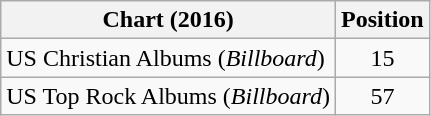<table class="wikitable sortable">
<tr>
<th>Chart (2016)</th>
<th>Position</th>
</tr>
<tr>
<td>US Christian Albums (<em>Billboard</em>)</td>
<td align="center">15</td>
</tr>
<tr>
<td>US Top Rock Albums (<em>Billboard</em>)</td>
<td align="center">57</td>
</tr>
</table>
